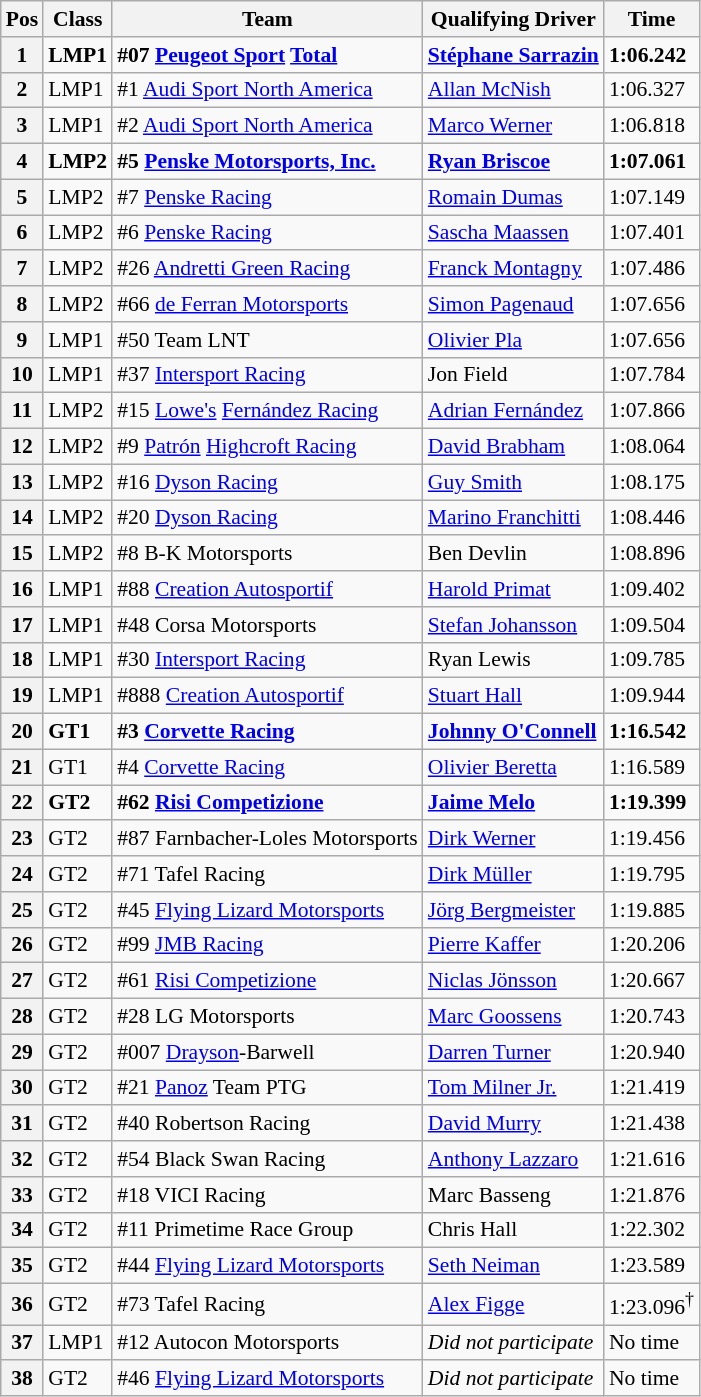<table class="wikitable" style="font-size: 90%;">
<tr>
<th>Pos</th>
<th>Class</th>
<th>Team</th>
<th>Qualifying Driver</th>
<th>Time</th>
</tr>
<tr style="font-weight:bold">
<th>1</th>
<td>LMP1</td>
<td>#07  <a href='#'>Peugeot Sport</a> <a href='#'>Total</a></td>
<td> <a href='#'>Stéphane Sarrazin</a></td>
<td>1:06.242</td>
</tr>
<tr>
<th>2</th>
<td>LMP1</td>
<td>#1  <a href='#'>Audi Sport North America</a></td>
<td> <a href='#'>Allan McNish</a></td>
<td>1:06.327</td>
</tr>
<tr>
<th>3</th>
<td>LMP1</td>
<td>#2  <a href='#'>Audi Sport North America</a></td>
<td> <a href='#'>Marco Werner</a></td>
<td>1:06.818</td>
</tr>
<tr style="font-weight:bold">
<th>4</th>
<td>LMP2</td>
<td>#5  <a href='#'>Penske Motorsports, Inc.</a></td>
<td> <a href='#'>Ryan Briscoe</a></td>
<td>1:07.061</td>
</tr>
<tr>
<th>5</th>
<td>LMP2</td>
<td>#7  <a href='#'>Penske Racing</a></td>
<td> <a href='#'>Romain Dumas</a></td>
<td>1:07.149</td>
</tr>
<tr>
<th>6</th>
<td>LMP2</td>
<td>#6  <a href='#'>Penske Racing</a></td>
<td> <a href='#'>Sascha Maassen</a></td>
<td>1:07.401</td>
</tr>
<tr>
<th>7</th>
<td>LMP2</td>
<td>#26  <a href='#'>Andretti Green Racing</a></td>
<td> <a href='#'>Franck Montagny</a></td>
<td>1:07.486</td>
</tr>
<tr>
<th>8</th>
<td>LMP2</td>
<td>#66  <a href='#'>de Ferran Motorsports</a></td>
<td> <a href='#'>Simon Pagenaud</a></td>
<td>1:07.656</td>
</tr>
<tr>
<th>9</th>
<td>LMP1</td>
<td>#50  Team LNT</td>
<td> <a href='#'>Olivier Pla</a></td>
<td>1:07.656</td>
</tr>
<tr>
<th>10</th>
<td>LMP1</td>
<td>#37  <a href='#'>Intersport Racing</a></td>
<td> Jon Field</td>
<td>1:07.784</td>
</tr>
<tr>
<th>11</th>
<td>LMP2</td>
<td>#15  <a href='#'>Lowe's</a> <a href='#'>Fernández Racing</a></td>
<td> <a href='#'>Adrian Fernández</a></td>
<td>1:07.866</td>
</tr>
<tr>
<th>12</th>
<td>LMP2</td>
<td>#9  <a href='#'>Patrón</a> <a href='#'>Highcroft Racing</a></td>
<td> <a href='#'>David Brabham</a></td>
<td>1:08.064</td>
</tr>
<tr>
<th>13</th>
<td>LMP2</td>
<td>#16  <a href='#'>Dyson Racing</a></td>
<td> <a href='#'>Guy Smith</a></td>
<td>1:08.175</td>
</tr>
<tr>
<th>14</th>
<td>LMP2</td>
<td>#20  <a href='#'>Dyson Racing</a></td>
<td> <a href='#'>Marino Franchitti</a></td>
<td>1:08.446</td>
</tr>
<tr>
<th>15</th>
<td>LMP2</td>
<td>#8  B-K Motorsports</td>
<td> Ben Devlin</td>
<td>1:08.896</td>
</tr>
<tr>
<th>16</th>
<td>LMP1</td>
<td>#88  <a href='#'>Creation Autosportif</a></td>
<td> <a href='#'>Harold Primat</a></td>
<td>1:09.402</td>
</tr>
<tr>
<th>17</th>
<td>LMP1</td>
<td>#48  Corsa Motorsports</td>
<td> <a href='#'>Stefan Johansson</a></td>
<td>1:09.504</td>
</tr>
<tr>
<th>18</th>
<td>LMP1</td>
<td>#30  <a href='#'>Intersport Racing</a></td>
<td> Ryan Lewis</td>
<td>1:09.785</td>
</tr>
<tr>
<th>19</th>
<td>LMP1</td>
<td>#888  <a href='#'>Creation Autosportif</a></td>
<td> <a href='#'>Stuart Hall</a></td>
<td>1:09.944</td>
</tr>
<tr style="font-weight:bold">
<th>20</th>
<td>GT1</td>
<td>#3  <a href='#'>Corvette Racing</a></td>
<td> <a href='#'>Johnny O'Connell</a></td>
<td>1:16.542</td>
</tr>
<tr>
<th>21</th>
<td>GT1</td>
<td>#4  <a href='#'>Corvette Racing</a></td>
<td> <a href='#'>Olivier Beretta</a></td>
<td>1:16.589</td>
</tr>
<tr style="font-weight:bold">
<th>22</th>
<td>GT2</td>
<td>#62  <a href='#'>Risi Competizione</a></td>
<td> <a href='#'>Jaime Melo</a></td>
<td>1:19.399</td>
</tr>
<tr>
<th>23</th>
<td>GT2</td>
<td>#87  Farnbacher-Loles Motorsports</td>
<td> <a href='#'>Dirk Werner</a></td>
<td>1:19.456</td>
</tr>
<tr>
<th>24</th>
<td>GT2</td>
<td>#71  Tafel Racing</td>
<td> <a href='#'>Dirk Müller</a></td>
<td>1:19.795</td>
</tr>
<tr>
<th>25</th>
<td>GT2</td>
<td>#45  <a href='#'>Flying Lizard Motorsports</a></td>
<td> <a href='#'>Jörg Bergmeister</a></td>
<td>1:19.885</td>
</tr>
<tr>
<th>26</th>
<td>GT2</td>
<td>#99  <a href='#'>JMB Racing</a></td>
<td> <a href='#'>Pierre Kaffer</a></td>
<td>1:20.206</td>
</tr>
<tr>
<th>27</th>
<td>GT2</td>
<td>#61  <a href='#'>Risi Competizione</a></td>
<td> <a href='#'>Niclas Jönsson</a></td>
<td>1:20.667</td>
</tr>
<tr>
<th>28</th>
<td>GT2</td>
<td>#28  LG Motorsports</td>
<td> <a href='#'>Marc Goossens</a></td>
<td>1:20.743</td>
</tr>
<tr>
<th>29</th>
<td>GT2</td>
<td>#007  <a href='#'>Drayson</a>-Barwell</td>
<td> <a href='#'>Darren Turner</a></td>
<td>1:20.940</td>
</tr>
<tr>
<th>30</th>
<td>GT2</td>
<td>#21  <a href='#'>Panoz</a> Team PTG</td>
<td> <a href='#'>Tom Milner Jr.</a></td>
<td>1:21.419</td>
</tr>
<tr>
<th>31</th>
<td>GT2</td>
<td>#40  Robertson Racing</td>
<td> <a href='#'>David Murry</a></td>
<td>1:21.438</td>
</tr>
<tr>
<th>32</th>
<td>GT2</td>
<td>#54  Black Swan Racing</td>
<td> <a href='#'>Anthony Lazzaro</a></td>
<td>1:21.616</td>
</tr>
<tr>
<th>33</th>
<td>GT2</td>
<td>#18  VICI Racing</td>
<td> Marc Basseng</td>
<td>1:21.876</td>
</tr>
<tr>
<th>34</th>
<td>GT2</td>
<td>#11  Primetime Race Group</td>
<td> Chris Hall</td>
<td>1:22.302</td>
</tr>
<tr>
<th>35</th>
<td>GT2</td>
<td>#44  <a href='#'>Flying Lizard Motorsports</a></td>
<td> <a href='#'>Seth Neiman</a></td>
<td>1:23.589</td>
</tr>
<tr>
<th>36</th>
<td>GT2</td>
<td>#73  Tafel Racing</td>
<td> <a href='#'>Alex Figge</a></td>
<td>1:23.096<sup>†</sup></td>
</tr>
<tr>
<th>37</th>
<td>LMP1</td>
<td>#12  Autocon Motorsports</td>
<td><em>Did not participate</em></td>
<td>No time</td>
</tr>
<tr>
<th>38</th>
<td>GT2</td>
<td>#46  <a href='#'>Flying Lizard Motorsports</a></td>
<td><em>Did not participate</em></td>
<td>No time</td>
</tr>
</table>
